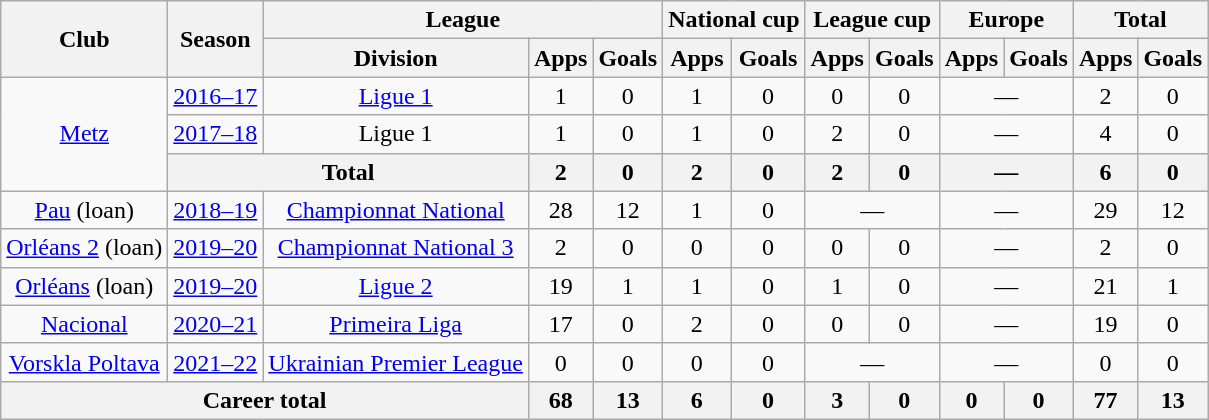<table class="wikitable" style="text-align:center">
<tr>
<th rowspan="2">Club</th>
<th rowspan="2">Season</th>
<th colspan="3">League</th>
<th colspan="2">National cup</th>
<th colspan="2">League cup</th>
<th colspan="2">Europe</th>
<th colspan="2">Total</th>
</tr>
<tr>
<th>Division</th>
<th>Apps</th>
<th>Goals</th>
<th>Apps</th>
<th>Goals</th>
<th>Apps</th>
<th>Goals</th>
<th>Apps</th>
<th>Goals</th>
<th>Apps</th>
<th>Goals</th>
</tr>
<tr>
<td rowspan="3"><a href='#'>Metz</a></td>
<td><a href='#'>2016–17</a></td>
<td><a href='#'>Ligue 1</a></td>
<td>1</td>
<td>0</td>
<td>1</td>
<td>0</td>
<td>0</td>
<td>0</td>
<td colspan="2">—</td>
<td>2</td>
<td>0</td>
</tr>
<tr>
<td><a href='#'>2017–18</a></td>
<td>Ligue 1</td>
<td>1</td>
<td>0</td>
<td>1</td>
<td>0</td>
<td>2</td>
<td>0</td>
<td colspan="2">—</td>
<td>4</td>
<td>0</td>
</tr>
<tr>
<th colspan="2">Total</th>
<th>2</th>
<th>0</th>
<th>2</th>
<th>0</th>
<th>2</th>
<th>0</th>
<th colspan="2">—</th>
<th>6</th>
<th>0</th>
</tr>
<tr>
<td><a href='#'>Pau</a> (loan)</td>
<td><a href='#'>2018–19</a></td>
<td><a href='#'>Championnat National</a></td>
<td>28</td>
<td>12</td>
<td>1</td>
<td>0</td>
<td colspan="2">—</td>
<td colspan="2">—</td>
<td>29</td>
<td>12</td>
</tr>
<tr>
<td><a href='#'>Orléans 2</a> (loan)</td>
<td><a href='#'>2019–20</a></td>
<td><a href='#'>Championnat National 3</a></td>
<td>2</td>
<td>0</td>
<td>0</td>
<td>0</td>
<td>0</td>
<td>0</td>
<td colspan="2">—</td>
<td>2</td>
<td>0</td>
</tr>
<tr>
<td><a href='#'>Orléans</a> (loan)</td>
<td><a href='#'>2019–20</a></td>
<td><a href='#'>Ligue 2</a></td>
<td>19</td>
<td>1</td>
<td>1</td>
<td>0</td>
<td>1</td>
<td>0</td>
<td colspan="2">—</td>
<td>21</td>
<td>1</td>
</tr>
<tr>
<td><a href='#'>Nacional</a></td>
<td><a href='#'>2020–21</a></td>
<td><a href='#'>Primeira Liga</a></td>
<td>17</td>
<td>0</td>
<td>2</td>
<td>0</td>
<td>0</td>
<td>0</td>
<td colspan="2">—</td>
<td>19</td>
<td>0</td>
</tr>
<tr>
<td><a href='#'>Vorskla Poltava</a></td>
<td><a href='#'>2021–22</a></td>
<td><a href='#'>Ukrainian Premier League</a></td>
<td>0</td>
<td>0</td>
<td>0</td>
<td>0</td>
<td colspan="2">—</td>
<td colspan="2">—</td>
<td>0</td>
<td>0</td>
</tr>
<tr>
<th colspan="3">Career total</th>
<th>68</th>
<th>13</th>
<th>6</th>
<th>0</th>
<th>3</th>
<th>0</th>
<th>0</th>
<th>0</th>
<th>77</th>
<th>13</th>
</tr>
</table>
